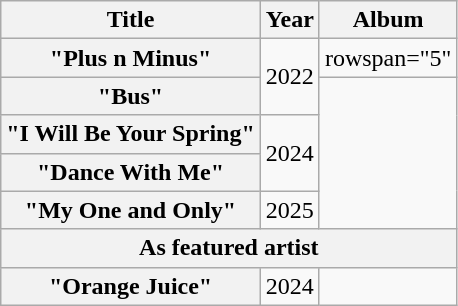<table class="wikitable plainrowheaders" style="text-align:center">
<tr>
<th scope="col">Title</th>
<th scope="col">Year</th>
<th scope="col">Album</th>
</tr>
<tr>
<th scope="row">"Plus n Minus"</th>
<td rowspan="2">2022</td>
<td>rowspan="5" </td>
</tr>
<tr>
<th scope="row">"Bus"</th>
</tr>
<tr>
<th scope="row">"I Will Be Your Spring"</th>
<td rowspan="2">2024</td>
</tr>
<tr>
<th scope="row">"Dance With Me"</th>
</tr>
<tr>
<th scope="row">"My One and Only"</th>
<td>2025</td>
</tr>
<tr>
<th scope="col" colspan="6">As featured artist</th>
</tr>
<tr>
<th scope="row">"Orange Juice"<br></th>
<td>2024</td>
<td></td>
</tr>
</table>
